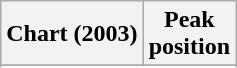<table class="wikitable sortable">
<tr>
<th align="left">Chart (2003)</th>
<th align="center">Peak<br>position</th>
</tr>
<tr>
</tr>
<tr>
</tr>
</table>
